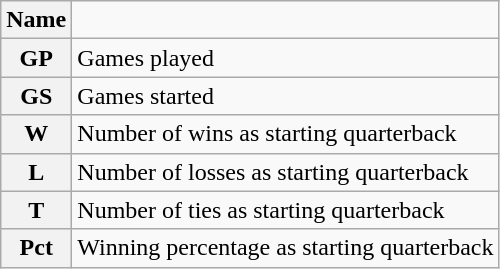<table class="wikitable">
<tr>
<th>Name</th>
<td></td>
</tr>
<tr>
<th>GP</th>
<td>Games played</td>
</tr>
<tr>
<th>GS</th>
<td>Games started</td>
</tr>
<tr>
<th>W</th>
<td>Number of wins as starting quarterback</td>
</tr>
<tr>
<th>L</th>
<td>Number of losses as starting quarterback</td>
</tr>
<tr>
<th>T</th>
<td>Number of ties as starting quarterback</td>
</tr>
<tr>
<th>Pct</th>
<td>Winning percentage as starting quarterback</td>
</tr>
</table>
